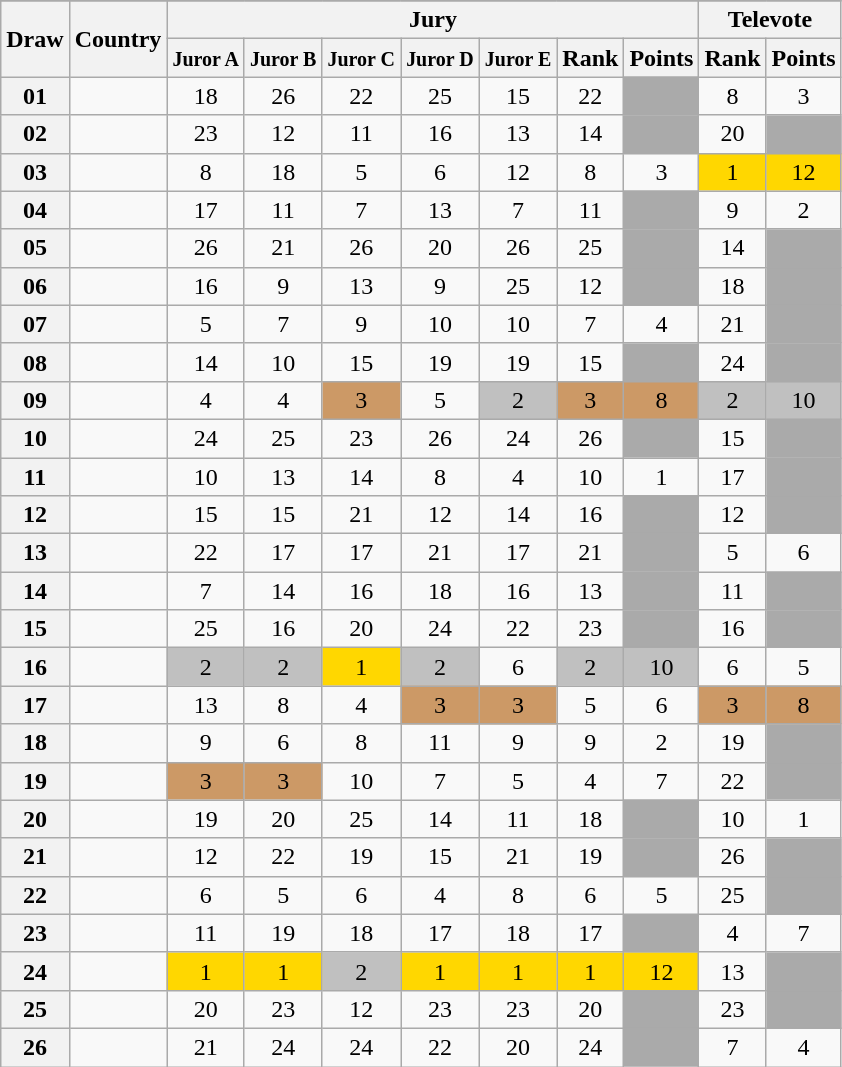<table class="sortable wikitable collapsible plainrowheaders" style="text-align:center;">
<tr>
</tr>
<tr>
<th scope="col" rowspan="2">Draw</th>
<th scope="col" rowspan="2">Country</th>
<th scope="col" colspan="7">Jury</th>
<th scope="col" colspan="2">Televote</th>
</tr>
<tr>
<th scope="col"><small>Juror A</small></th>
<th scope="col"><small>Juror B</small></th>
<th scope="col"><small>Juror C</small></th>
<th scope="col"><small>Juror D</small></th>
<th scope="col"><small>Juror E</small></th>
<th scope="col">Rank</th>
<th scope="col" class="unsortable">Points</th>
<th scope="col">Rank</th>
<th scope="col" class="unsortable">Points</th>
</tr>
<tr>
<th scope="row" style="text-align:center;">01</th>
<td style="text-align:left;"></td>
<td>18</td>
<td>26</td>
<td>22</td>
<td>25</td>
<td>15</td>
<td>22</td>
<td style="background:#AAAAAA;"></td>
<td>8</td>
<td>3</td>
</tr>
<tr>
<th scope="row" style="text-align:center;">02</th>
<td style="text-align:left;"></td>
<td>23</td>
<td>12</td>
<td>11</td>
<td>16</td>
<td>13</td>
<td>14</td>
<td style="background:#AAAAAA;"></td>
<td>20</td>
<td style="background:#AAAAAA;"></td>
</tr>
<tr>
<th scope="row" style="text-align:center;">03</th>
<td style="text-align:left;"></td>
<td>8</td>
<td>18</td>
<td>5</td>
<td>6</td>
<td>12</td>
<td>8</td>
<td>3</td>
<td style="background:gold;">1</td>
<td style="background:gold;">12</td>
</tr>
<tr>
<th scope="row" style="text-align:center;">04</th>
<td style="text-align:left;"></td>
<td>17</td>
<td>11</td>
<td>7</td>
<td>13</td>
<td>7</td>
<td>11</td>
<td style="background:#AAAAAA;"></td>
<td>9</td>
<td>2</td>
</tr>
<tr>
<th scope="row" style="text-align:center;">05</th>
<td style="text-align:left;"></td>
<td>26</td>
<td>21</td>
<td>26</td>
<td>20</td>
<td>26</td>
<td>25</td>
<td style="background:#AAAAAA;"></td>
<td>14</td>
<td style="background:#AAAAAA;"></td>
</tr>
<tr>
<th scope="row" style="text-align:center;">06</th>
<td style="text-align:left;"></td>
<td>16</td>
<td>9</td>
<td>13</td>
<td>9</td>
<td>25</td>
<td>12</td>
<td style="background:#AAAAAA;"></td>
<td>18</td>
<td style="background:#AAAAAA;"></td>
</tr>
<tr>
<th scope="row" style="text-align:center;">07</th>
<td style="text-align:left;"></td>
<td>5</td>
<td>7</td>
<td>9</td>
<td>10</td>
<td>10</td>
<td>7</td>
<td>4</td>
<td>21</td>
<td style="background:#AAAAAA;"></td>
</tr>
<tr>
<th scope="row" style="text-align:center;">08</th>
<td style="text-align:left;"></td>
<td>14</td>
<td>10</td>
<td>15</td>
<td>19</td>
<td>19</td>
<td>15</td>
<td style="background:#AAAAAA;"></td>
<td>24</td>
<td style="background:#AAAAAA;"></td>
</tr>
<tr>
<th scope="row" style="text-align:center;">09</th>
<td style="text-align:left;"></td>
<td>4</td>
<td>4</td>
<td style="background:#CC9966;">3</td>
<td>5</td>
<td style="background:silver;">2</td>
<td style="background:#CC9966;">3</td>
<td style="background:#CC9966;">8</td>
<td style="background:silver;">2</td>
<td style="background:silver;">10</td>
</tr>
<tr>
<th scope="row" style="text-align:center;">10</th>
<td style="text-align:left;"></td>
<td>24</td>
<td>25</td>
<td>23</td>
<td>26</td>
<td>24</td>
<td>26</td>
<td style="background:#AAAAAA;"></td>
<td>15</td>
<td style="background:#AAAAAA;"></td>
</tr>
<tr>
<th scope="row" style="text-align:center;">11</th>
<td style="text-align:left;"></td>
<td>10</td>
<td>13</td>
<td>14</td>
<td>8</td>
<td>4</td>
<td>10</td>
<td>1</td>
<td>17</td>
<td style="background:#AAAAAA;"></td>
</tr>
<tr>
<th scope="row" style="text-align:center;">12</th>
<td style="text-align:left;"></td>
<td>15</td>
<td>15</td>
<td>21</td>
<td>12</td>
<td>14</td>
<td>16</td>
<td style="background:#AAAAAA;"></td>
<td>12</td>
<td style="background:#AAAAAA;"></td>
</tr>
<tr>
<th scope="row" style="text-align:center;">13</th>
<td style="text-align:left;"></td>
<td>22</td>
<td>17</td>
<td>17</td>
<td>21</td>
<td>17</td>
<td>21</td>
<td style="background:#AAAAAA;"></td>
<td>5</td>
<td>6</td>
</tr>
<tr>
<th scope="row" style="text-align:center;">14</th>
<td style="text-align:left;"></td>
<td>7</td>
<td>14</td>
<td>16</td>
<td>18</td>
<td>16</td>
<td>13</td>
<td style="background:#AAAAAA;"></td>
<td>11</td>
<td style="background:#AAAAAA;"></td>
</tr>
<tr>
<th scope="row" style="text-align:center;">15</th>
<td style="text-align:left;"></td>
<td>25</td>
<td>16</td>
<td>20</td>
<td>24</td>
<td>22</td>
<td>23</td>
<td style="background:#AAAAAA;"></td>
<td>16</td>
<td style="background:#AAAAAA;"></td>
</tr>
<tr>
<th scope="row" style="text-align:center;">16</th>
<td style="text-align:left;"></td>
<td style="background:silver;">2</td>
<td style="background:silver;">2</td>
<td style="background:gold;">1</td>
<td style="background:silver;">2</td>
<td>6</td>
<td style="background:silver;">2</td>
<td style="background:silver;">10</td>
<td>6</td>
<td>5</td>
</tr>
<tr>
<th scope="row" style="text-align:center;">17</th>
<td style="text-align:left;"></td>
<td>13</td>
<td>8</td>
<td>4</td>
<td style="background:#CC9966;">3</td>
<td style="background:#CC9966;">3</td>
<td>5</td>
<td>6</td>
<td style="background:#CC9966;">3</td>
<td style="background:#CC9966;">8</td>
</tr>
<tr>
<th scope="row" style="text-align:center;">18</th>
<td style="text-align:left;"></td>
<td>9</td>
<td>6</td>
<td>8</td>
<td>11</td>
<td>9</td>
<td>9</td>
<td>2</td>
<td>19</td>
<td style="background:#AAAAAA;"></td>
</tr>
<tr>
<th scope="row" style="text-align:center;">19</th>
<td style="text-align:left;"></td>
<td style="background:#CC9966;">3</td>
<td style="background:#CC9966;">3</td>
<td>10</td>
<td>7</td>
<td>5</td>
<td>4</td>
<td>7</td>
<td>22</td>
<td style="background:#AAAAAA;"></td>
</tr>
<tr>
<th scope="row" style="text-align:center;">20</th>
<td style="text-align:left;"></td>
<td>19</td>
<td>20</td>
<td>25</td>
<td>14</td>
<td>11</td>
<td>18</td>
<td style="background:#AAAAAA;"></td>
<td>10</td>
<td>1</td>
</tr>
<tr>
<th scope="row" style="text-align:center;">21</th>
<td style="text-align:left;"></td>
<td>12</td>
<td>22</td>
<td>19</td>
<td>15</td>
<td>21</td>
<td>19</td>
<td style="background:#AAAAAA;"></td>
<td>26</td>
<td style="background:#AAAAAA;"></td>
</tr>
<tr>
<th scope="row" style="text-align:center;">22</th>
<td style="text-align:left;"></td>
<td>6</td>
<td>5</td>
<td>6</td>
<td>4</td>
<td>8</td>
<td>6</td>
<td>5</td>
<td>25</td>
<td style="background:#AAAAAA;"></td>
</tr>
<tr>
<th scope="row" style="text-align:center;">23</th>
<td style="text-align:left;"></td>
<td>11</td>
<td>19</td>
<td>18</td>
<td>17</td>
<td>18</td>
<td>17</td>
<td style="background:#AAAAAA;"></td>
<td>4</td>
<td>7</td>
</tr>
<tr>
<th scope="row" style="text-align:center;">24</th>
<td style="text-align:left;"></td>
<td style="background:gold;">1</td>
<td style="background:gold;">1</td>
<td style="background:silver;">2</td>
<td style="background:gold;">1</td>
<td style="background:gold;">1</td>
<td style="background:gold;">1</td>
<td style="background:gold;">12</td>
<td>13</td>
<td style="background:#AAAAAA;"></td>
</tr>
<tr>
<th scope="row" style="text-align:center;">25</th>
<td style="text-align:left;"></td>
<td>20</td>
<td>23</td>
<td>12</td>
<td>23</td>
<td>23</td>
<td>20</td>
<td style="background:#AAAAAA;"></td>
<td>23</td>
<td style="background:#AAAAAA;"></td>
</tr>
<tr>
<th scope="row" style="text-align:center;">26</th>
<td style="text-align:left;"></td>
<td>21</td>
<td>24</td>
<td>24</td>
<td>22</td>
<td>20</td>
<td>24</td>
<td style="background:#AAAAAA;"></td>
<td>7</td>
<td>4</td>
</tr>
</table>
